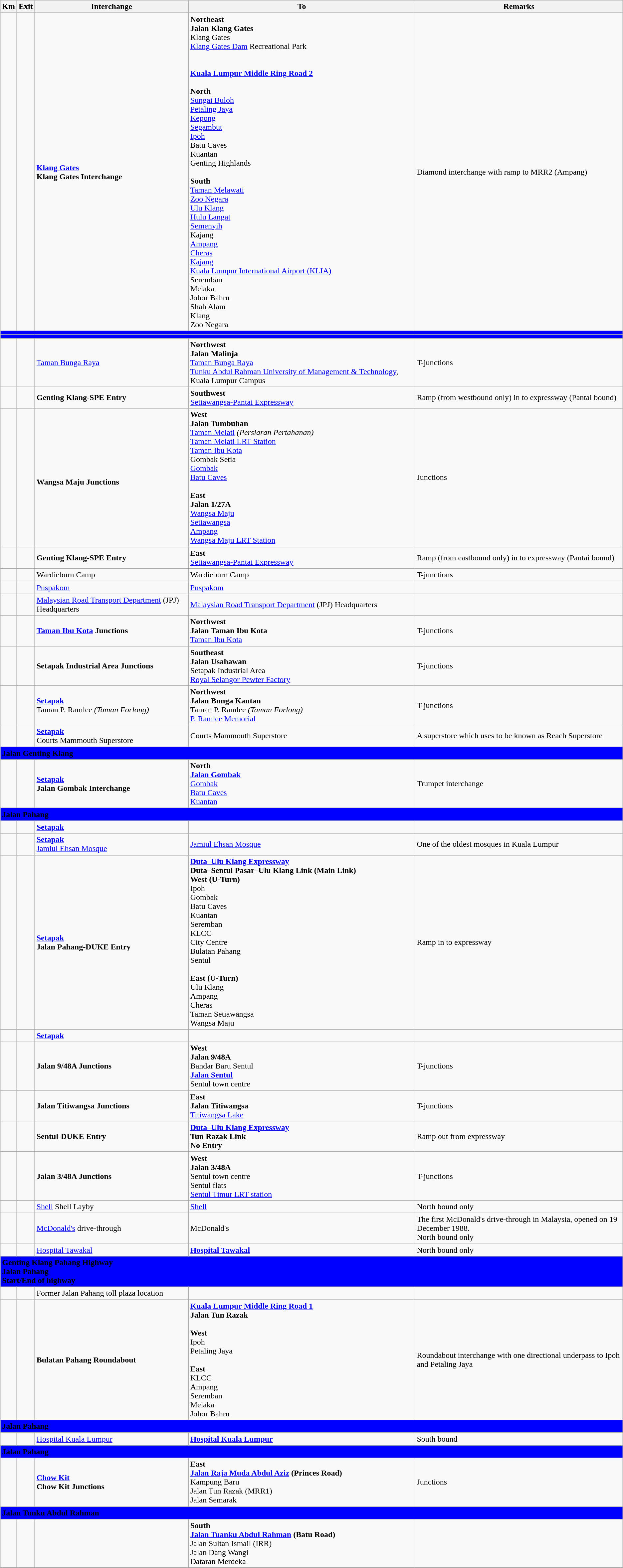<table class="wikitable">
<tr>
<th>Km</th>
<th>Exit</th>
<th>Interchange</th>
<th>To</th>
<th>Remarks</th>
</tr>
<tr>
<td></td>
<td></td>
<td><strong><a href='#'>Klang Gates</a></strong><br><strong>Klang Gates Interchange</strong></td>
<td><strong>Northeast</strong><br><strong>Jalan Klang Gates</strong><br>Klang Gates<br><a href='#'>Klang Gates Dam</a> Recreational Park <br><br><br> <strong><a href='#'>Kuala Lumpur Middle Ring Road 2</a></strong><br><br><strong>North</strong><br> <a href='#'>Sungai Buloh</a><br> <a href='#'>Petaling Jaya</a><br> <a href='#'>Kepong</a><br> <a href='#'>Segambut</a><br>  <a href='#'>Ipoh</a><br> Batu Caves<br>   Kuantan<br>   Genting Highlands<br><br><strong>South</strong><br> <a href='#'>Taman Melawati</a><br> <a href='#'>Zoo Negara</a><br> <a href='#'>Ulu Klang</a><br> <a href='#'>Hulu Langat</a><br> <a href='#'>Semenyih</a><br> Kajang<br> <a href='#'>Ampang</a><br> <a href='#'>Cheras</a><br>  <a href='#'>Kajang</a><br>  <a href='#'>Kuala Lumpur International Airport (KLIA)</a> <br>  Seremban<br>  Melaka<br>  Johor Bahru<br> Shah Alam<br> Klang<br> Zoo Negara</td>
<td>Diamond interchange with ramp to MRR2 (Ampang)</td>
</tr>
<tr>
<td style="width:600px" colspan="6" style="text-align:center" bgcolor="blue"><strong></strong></td>
</tr>
<tr>
<td style="width:600px" colspan="6" style="text-align:center" bgcolor="blue"><strong></strong></td>
</tr>
<tr>
<td></td>
<td></td>
<td><a href='#'>Taman Bunga Raya</a></td>
<td><strong>Northwest</strong><br><strong>Jalan Malinja</strong><br><a href='#'>Taman Bunga Raya</a><br><a href='#'>Tunku Abdul Rahman University of Management & Technology</a>, Kuala Lumpur Campus </td>
<td>T-junctions</td>
</tr>
<tr>
<td></td>
<td></td>
<td><strong>Genting Klang-SPE Entry</strong></td>
<td><strong>Southwest</strong><br> <a href='#'>Setiawangsa-Pantai Expressway</a></td>
<td>Ramp (from westbound only) in to expressway (Pantai bound)</td>
</tr>
<tr>
<td></td>
<td></td>
<td><br><strong>Wangsa Maju Junctions</strong></td>
<td><strong>West</strong><br><strong>Jalan Tumbuhan</strong><br><a href='#'>Taman Melati</a> <em>(Persiaran Pertahanan)</em><br> <a href='#'>Taman Melati LRT Station</a> <br><a href='#'>Taman Ibu Kota</a><br>Gombak Setia<br> <a href='#'>Gombak</a><br> <a href='#'>Batu Caves</a><br><br><strong>East</strong><br><strong>Jalan 1/27A</strong><br><a href='#'>Wangsa Maju</a><br><a href='#'>Setiawangsa</a><br><a href='#'>Ampang</a><br> <a href='#'>Wangsa Maju LRT Station</a> </td>
<td>Junctions</td>
</tr>
<tr>
<td></td>
<td></td>
<td><strong>Genting Klang-SPE Entry</strong></td>
<td><strong>East</strong><br> <a href='#'>Setiawangsa-Pantai Expressway</a></td>
<td>Ramp (from eastbound only) in to expressway (Pantai bound)</td>
</tr>
<tr>
<td></td>
<td></td>
<td>Wardieburn Camp</td>
<td>Wardieburn Camp</td>
<td>T-junctions</td>
</tr>
<tr>
<td></td>
<td></td>
<td><a href='#'>Puspakom</a></td>
<td><a href='#'>Puspakom</a></td>
<td></td>
</tr>
<tr>
<td></td>
<td></td>
<td><a href='#'>Malaysian Road Transport Department</a> (JPJ) Headquarters</td>
<td><a href='#'>Malaysian Road Transport Department</a> (JPJ) Headquarters</td>
<td></td>
</tr>
<tr>
<td></td>
<td></td>
<td><strong><a href='#'>Taman Ibu Kota</a> Junctions</strong></td>
<td><strong>Northwest</strong><br><strong>Jalan Taman Ibu Kota</strong><br><a href='#'>Taman Ibu Kota</a></td>
<td>T-junctions</td>
</tr>
<tr>
<td></td>
<td></td>
<td><strong>Setapak Industrial Area Junctions</strong></td>
<td><strong>Southeast</strong><br><strong>Jalan Usahawan</strong><br>Setapak Industrial Area<br><a href='#'>Royal Selangor Pewter Factory</a></td>
<td>T-junctions</td>
</tr>
<tr>
<td></td>
<td></td>
<td><strong><a href='#'>Setapak</a></strong><br>Taman P. Ramlee <em>(Taman Forlong)</em></td>
<td><strong>Northwest</strong><br><strong>Jalan Bunga Kantan</strong><br>Taman P. Ramlee <em>(Taman Forlong)</em><br><a href='#'>P. Ramlee Memorial</a></td>
<td>T-junctions</td>
</tr>
<tr>
<td></td>
<td></td>
<td><strong><a href='#'>Setapak</a></strong><br>Courts Mammouth Superstore</td>
<td>Courts Mammouth Superstore</td>
<td>A superstore which uses to be known as Reach Superstore</td>
</tr>
<tr>
<td style="width:600px" colspan="6" style="text-align:center" bgcolor="blue"><strong><span>Jalan Genting Klang</span></strong></td>
</tr>
<tr>
<td></td>
<td></td>
<td><strong><a href='#'>Setapak</a></strong><br><strong>Jalan Gombak Interchange</strong></td>
<td><strong>North</strong><br>  <strong><a href='#'>Jalan Gombak</a></strong><br> <a href='#'>Gombak</a><br> <a href='#'>Batu Caves</a><br>   <a href='#'>Kuantan</a></td>
<td>Trumpet interchange</td>
</tr>
<tr>
<td style="width:600px" colspan="6" style="text-align:center" bgcolor="blue"><strong><span> Jalan Pahang</span></strong></td>
</tr>
<tr>
<td></td>
<td></td>
<td><strong><a href='#'>Setapak</a></strong></td>
<td></td>
<td></td>
</tr>
<tr>
<td></td>
<td></td>
<td><strong><a href='#'>Setapak</a></strong><br><a href='#'>Jamiul Ehsan Mosque</a> </td>
<td><a href='#'>Jamiul Ehsan Mosque</a> </td>
<td>One of the oldest mosques in Kuala Lumpur</td>
</tr>
<tr>
<td></td>
<td></td>
<td><strong><a href='#'>Setapak</a></strong><br><strong>Jalan Pahang-DUKE Entry</strong></td>
<td> <strong><a href='#'>Duta–Ulu Klang Expressway</a></strong><br><strong>Duta–Sentul Pasar–Ulu Klang Link (Main Link)</strong><br><strong>West (U-Turn)</strong><br>  Ipoh<br>   Gombak<br> Batu Caves<br>   Kuantan<br> Seremban<br> KLCC<br> City Centre<br> Bulatan Pahang<br> Sentul<br><br><strong>East (U-Turn)</strong><br> Ulu Klang<br> Ampang<br> Cheras<br> Taman Setiawangsa<br> Wangsa Maju</td>
<td>Ramp in to expressway</td>
</tr>
<tr>
<td></td>
<td></td>
<td><strong><a href='#'>Setapak</a></strong></td>
<td></td>
<td></td>
</tr>
<tr>
<td></td>
<td></td>
<td><strong>Jalan 9/48A Junctions</strong></td>
<td><strong>West</strong><br><strong>Jalan 9/48A</strong><br>Bandar Baru Sentul<br><strong><a href='#'>Jalan Sentul</a></strong><br>Sentul town centre</td>
<td>T-junctions</td>
</tr>
<tr>
<td></td>
<td></td>
<td><strong>Jalan Titiwangsa Junctions</strong></td>
<td><strong>East</strong><br><strong>Jalan Titiwangsa</strong><br><a href='#'>Titiwangsa Lake</a></td>
<td>T-junctions</td>
</tr>
<tr>
<td></td>
<td></td>
<td><strong>Sentul-DUKE Entry</strong></td>
<td> <strong><a href='#'>Duta–Ulu Klang Expressway</a><br>Tun Razak Link<br>No Entry</strong></td>
<td>Ramp out from expressway</td>
</tr>
<tr>
<td></td>
<td></td>
<td><strong>Jalan 3/48A Junctions</strong></td>
<td><strong>West</strong><br><strong>Jalan 3/48A</strong><br>Sentul town centre<br>Sentul flats<br> <a href='#'>Sentul Timur LRT station</a></td>
<td>T-junctions</td>
</tr>
<tr>
<td></td>
<td></td>
<td> <a href='#'>Shell</a> Shell Layby</td>
<td>  <a href='#'>Shell</a></td>
<td>North bound only</td>
</tr>
<tr>
<td></td>
<td></td>
<td><a href='#'>McDonald's</a> drive-through</td>
<td> McDonald's</td>
<td>The first McDonald's drive-through in Malaysia, opened on 19 December 1988.<br>North bound only</td>
</tr>
<tr>
<td></td>
<td></td>
<td><a href='#'>Hospital Tawakal</a> </td>
<td><strong><a href='#'>Hospital Tawakal</a></strong> <br></td>
<td>North bound only</td>
</tr>
<tr>
<td style="width:600px" colspan="6" style="text-align:center" bgcolor="blue"><strong><span>Genting Klang Pahang Highway<br> Jalan Pahang<br>Start/End of highway</span></strong></td>
</tr>
<tr>
<td></td>
<td></td>
<td>Former Jalan Pahang toll plaza location</td>
<td></td>
<td></td>
</tr>
<tr>
<td></td>
<td></td>
<td><strong>Bulatan Pahang Roundabout</strong></td>
<td><strong><a href='#'>Kuala Lumpur Middle Ring Road 1</a></strong><br><strong>Jalan Tun Razak</strong><br><br><strong>West</strong><br>Ipoh<br>Petaling Jaya<br><br><strong>East</strong><br>KLCC<br>Ampang<br>  Seremban<br>  Melaka<br>  Johor Bahru</td>
<td>Roundabout interchange with one directional underpass to Ipoh and Petaling Jaya</td>
</tr>
<tr>
<td style="width:600px" colspan="6" style="text-align:center" bgcolor="blue"><strong><span> Jalan Pahang</span></strong></td>
</tr>
<tr>
<td></td>
<td></td>
<td><a href='#'>Hospital Kuala Lumpur</a> </td>
<td><strong><a href='#'>Hospital Kuala Lumpur</a></strong> <br></td>
<td>South bound</td>
</tr>
<tr>
<td style="width:600px" colspan="6" style="text-align:center" bgcolor="blue"><strong><span> Jalan Pahang</span></strong></td>
</tr>
<tr>
<td></td>
<td></td>
<td><strong><a href='#'>Chow Kit</a></strong><br><strong>Chow Kit Junctions</strong></td>
<td><strong>East</strong><br><strong><a href='#'>Jalan Raja Muda Abdul Aziz</a> (Princes Road)</strong><br>Kampung Baru<br>Jalan Tun Razak (MRR1)<br>Jalan Semarak</td>
<td>Junctions</td>
</tr>
<tr>
<td style="width:600px" colspan="6" style="text-align:center" bgcolor="blue"><strong><span>Jalan Tunku Abdul Rahman</span></strong></td>
</tr>
<tr>
<td></td>
<td></td>
<td></td>
<td><strong>South</strong><br><strong><a href='#'>Jalan Tuanku Abdul Rahman</a> (Batu Road)</strong><br>Jalan Sultan Ismail (IRR)<br>Jalan Dang Wangi<br>Dataran Merdeka</td>
<td></td>
</tr>
</table>
